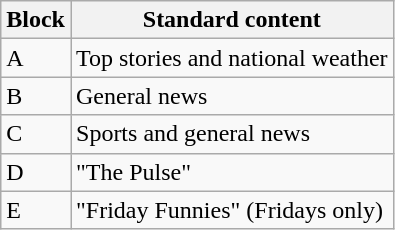<table class="wikitable">
<tr>
<th>Block</th>
<th>Standard content</th>
</tr>
<tr>
<td>A</td>
<td>Top stories and national weather</td>
</tr>
<tr>
<td>B</td>
<td>General news</td>
</tr>
<tr>
<td>C</td>
<td>Sports and general news</td>
</tr>
<tr>
<td>D</td>
<td>"The Pulse"</td>
</tr>
<tr>
<td>E</td>
<td>"Friday Funnies" (Fridays only)</td>
</tr>
</table>
